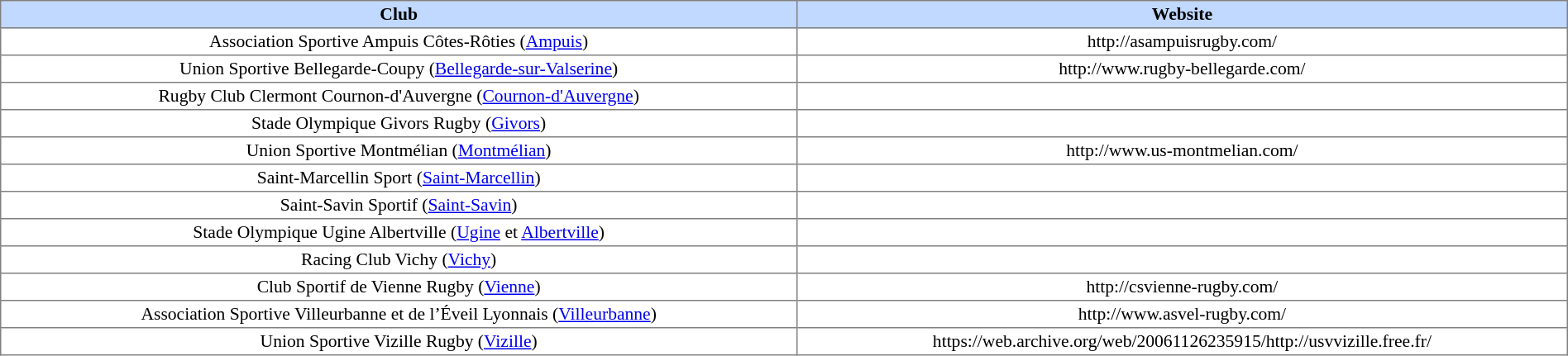<table border=1 style="border-collapse:collapse; font-size:90%;" cellpadding=2 cellspacing=0 width=100%>
<tr bgcolor=#C1D8FF align=center>
<th>Club</th>
<th>Website</th>
</tr>
<tr align=center>
<td>Association Sportive Ampuis Côtes-Rôties (<a href='#'>Ampuis</a>)</td>
<td>http://asampuisrugby.com/</td>
</tr>
<tr align=center>
<td>Union Sportive Bellegarde-Coupy (<a href='#'>Bellegarde-sur-Valserine</a>)</td>
<td>http://www.rugby-bellegarde.com/</td>
</tr>
<tr align=center>
<td>Rugby Club Clermont Cournon-d'Auvergne (<a href='#'>Cournon-d'Auvergne</a>)</td>
<td></td>
</tr>
<tr align=center>
<td>Stade Olympique Givors Rugby (<a href='#'>Givors</a>)</td>
<td></td>
</tr>
<tr align=center>
<td>Union Sportive Montmélian (<a href='#'>Montmélian</a>)</td>
<td>http://www.us-montmelian.com/</td>
</tr>
<tr align=center>
<td>Saint-Marcellin Sport (<a href='#'>Saint-Marcellin</a>)</td>
<td></td>
</tr>
<tr align=center>
<td>Saint-Savin Sportif (<a href='#'>Saint-Savin</a>)</td>
<td></td>
</tr>
<tr align=center>
<td>Stade Olympique Ugine Albertville (<a href='#'>Ugine</a> et <a href='#'>Albertville</a>)</td>
<td></td>
</tr>
<tr align=center>
<td>Racing Club Vichy (<a href='#'>Vichy</a>)</td>
<td></td>
</tr>
<tr align=center>
<td>Club Sportif de Vienne Rugby (<a href='#'>Vienne</a>)</td>
<td>http://csvienne-rugby.com/</td>
</tr>
<tr align=center>
<td>Association Sportive Villeurbanne et de l’Éveil Lyonnais (<a href='#'>Villeurbanne</a>)</td>
<td>http://www.asvel-rugby.com/</td>
</tr>
<tr align=center>
<td>Union Sportive Vizille Rugby (<a href='#'>Vizille</a>)</td>
<td>https://web.archive.org/web/20061126235915/http://usvvizille.free.fr/</td>
</tr>
</table>
